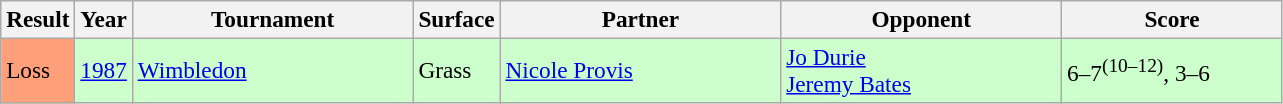<table class="wikitable" style=font-size:97%>
<tr>
<th style="width:40px">Result</th>
<th>Year</th>
<th style="width:180px">Tournament</th>
<th style="width:50px">Surface</th>
<th style="width:180px">Partner</th>
<th style="width:180px">Opponent</th>
<th style="width:140px">Score</th>
</tr>
<tr style="background:#cfc;">
<td style="background:#ffa07a;">Loss</td>
<td><a href='#'>1987</a></td>
<td><a href='#'>Wimbledon</a></td>
<td>Grass</td>
<td> <a href='#'>Nicole Provis</a></td>
<td> <a href='#'>Jo Durie</a><br> <a href='#'>Jeremy Bates</a></td>
<td>6–7<sup>(10–12)</sup>, 3–6</td>
</tr>
</table>
